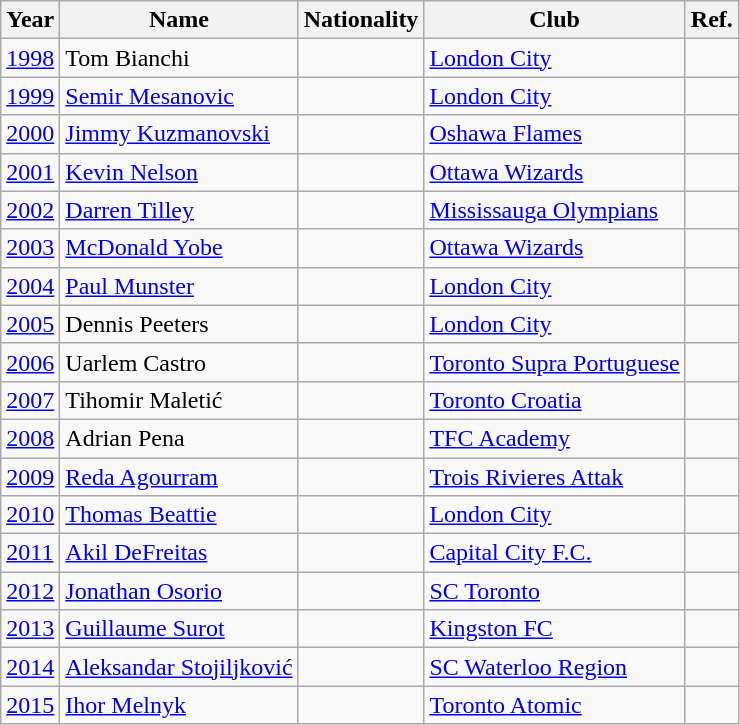<table class="wikitable sortable">
<tr>
<th>Year</th>
<th>Name</th>
<th>Nationality</th>
<th>Club</th>
<th>Ref.</th>
</tr>
<tr>
<td><a href='#'>1998</a></td>
<td>Tom Bianchi</td>
<td></td>
<td><a href='#'>London City</a></td>
<td></td>
</tr>
<tr>
<td><a href='#'>1999</a></td>
<td><a href='#'>Semir Mesanovic</a></td>
<td></td>
<td><a href='#'>London City</a></td>
<td></td>
</tr>
<tr>
<td><a href='#'>2000</a></td>
<td><a href='#'>Jimmy Kuzmanovski</a></td>
<td></td>
<td><a href='#'>Oshawa Flames</a></td>
<td></td>
</tr>
<tr>
<td><a href='#'>2001</a></td>
<td><a href='#'>Kevin Nelson</a></td>
<td></td>
<td><a href='#'>Ottawa Wizards</a></td>
<td></td>
</tr>
<tr>
<td><a href='#'>2002</a></td>
<td><a href='#'>Darren Tilley</a></td>
<td></td>
<td><a href='#'>Mississauga Olympians</a></td>
<td></td>
</tr>
<tr>
<td><a href='#'>2003</a></td>
<td><a href='#'>McDonald Yobe</a></td>
<td></td>
<td><a href='#'>Ottawa Wizards</a></td>
<td></td>
</tr>
<tr>
<td><a href='#'>2004</a></td>
<td><a href='#'>Paul Munster</a></td>
<td></td>
<td><a href='#'>London City</a></td>
<td></td>
</tr>
<tr>
<td><a href='#'>2005</a></td>
<td>Dennis Peeters</td>
<td></td>
<td><a href='#'>London City</a></td>
<td></td>
</tr>
<tr>
<td><a href='#'>2006</a></td>
<td>Uarlem Castro</td>
<td></td>
<td><a href='#'>Toronto Supra Portuguese</a></td>
<td></td>
</tr>
<tr>
<td><a href='#'>2007</a></td>
<td>Tihomir Maletić</td>
<td></td>
<td><a href='#'>Toronto Croatia</a></td>
<td></td>
</tr>
<tr>
<td><a href='#'>2008</a></td>
<td>Adrian Pena</td>
<td></td>
<td><a href='#'>TFC Academy</a></td>
<td></td>
</tr>
<tr>
<td><a href='#'>2009</a></td>
<td><a href='#'>Reda Agourram</a></td>
<td></td>
<td><a href='#'>Trois Rivieres Attak</a></td>
<td></td>
</tr>
<tr>
<td><a href='#'>2010</a></td>
<td><a href='#'>Thomas Beattie</a></td>
<td></td>
<td><a href='#'>London City</a></td>
<td></td>
</tr>
<tr>
<td><a href='#'>2011</a></td>
<td><a href='#'>Akil DeFreitas</a></td>
<td></td>
<td><a href='#'>Capital City F.C.</a></td>
<td></td>
</tr>
<tr>
<td><a href='#'>2012</a></td>
<td><a href='#'>Jonathan Osorio</a></td>
<td></td>
<td><a href='#'>SC Toronto</a></td>
<td></td>
</tr>
<tr>
<td><a href='#'>2013</a></td>
<td><a href='#'>Guillaume Surot</a></td>
<td></td>
<td><a href='#'>Kingston FC</a></td>
<td></td>
</tr>
<tr>
<td><a href='#'>2014</a></td>
<td><a href='#'>Aleksandar Stojiljković</a></td>
<td></td>
<td><a href='#'>SC Waterloo Region</a></td>
<td></td>
</tr>
<tr>
<td><a href='#'>2015</a></td>
<td><a href='#'>Ihor Melnyk</a></td>
<td></td>
<td><a href='#'>Toronto Atomic</a></td>
<td></td>
</tr>
</table>
